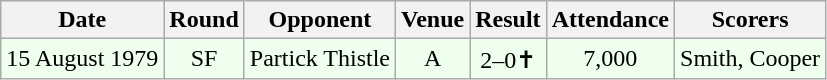<table class="wikitable sortable" style="font-size:100%; text-align:center">
<tr>
<th>Date</th>
<th>Round</th>
<th>Opponent</th>
<th>Venue</th>
<th>Result</th>
<th>Attendance</th>
<th>Scorers</th>
</tr>
<tr bgcolor = "#EEFFEE">
<td>15 August 1979</td>
<td>SF</td>
<td>Partick Thistle</td>
<td>A</td>
<td>2–0✝</td>
<td>7,000</td>
<td>Smith, Cooper</td>
</tr>
</table>
